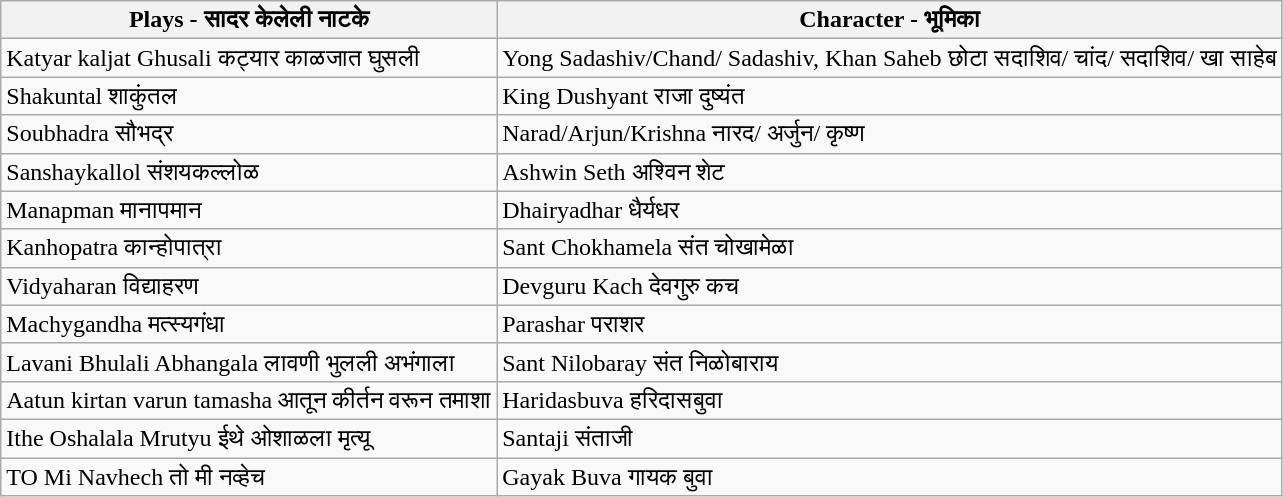<table class="wikitable sortable">
<tr>
<th>Plays - सादर केलेली नाटके</th>
<th>Character - भूमिका</th>
</tr>
<tr>
<td>Katyar kaljat Ghusali कट्यार काळजात घुसली</td>
<td>Yong Sadashiv/Chand/ Sadashiv, Khan Saheb छोटा सदाशिव/ चांद/ सदाशिव/ खा साहेब</td>
</tr>
<tr>
<td>Shakuntal शाकुंतल</td>
<td>King Dushyant राजा दुष्यंत</td>
</tr>
<tr>
<td>Soubhadra सौभद्र</td>
<td>Narad/Arjun/Krishna नारद/ अर्जुन/ कृष्ण</td>
</tr>
<tr>
<td>Sanshaykallol संशयकल्लोळ</td>
<td>Ashwin Seth	अश्विन शेट</td>
</tr>
<tr>
<td>Manapman मानापमान</td>
<td>Dhairyadhar	धैर्यधर</td>
</tr>
<tr>
<td>Kanhopatra कान्होपात्रा</td>
<td>Sant Chokhamela संत चोखामेळा</td>
</tr>
<tr>
<td>Vidyaharan विद्याहरण</td>
<td>Devguru Kach देवगुरु कच</td>
</tr>
<tr>
<td>Machygandha मत्स्यगंधा</td>
<td>Parashar पराशर</td>
</tr>
<tr>
<td>Lavani Bhulali Abhangala लावणी भुलली अभंगाला</td>
<td>Sant Nilobaray संत निळोबाराय</td>
</tr>
<tr>
<td>Aatun kirtan varun tamasha आतून कीर्तन वरून तमाशा</td>
<td>Haridasbuva      हरिदासबुवा</td>
</tr>
<tr>
<td>Ithe Oshalala Mrutyu ईथे ओशाळला मृत्यू</td>
<td>Santaji संताजी</td>
</tr>
<tr>
<td>TO Mi Navhech तो मी नव्हेच</td>
<td>Gayak Buva गायक बुवा</td>
</tr>
</table>
